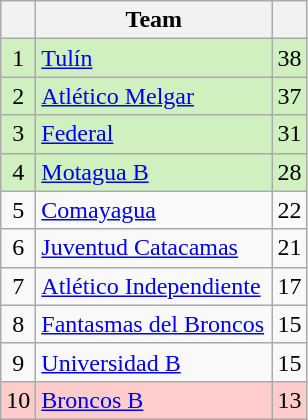<table class="wikitable">
<tr>
<th></th>
<th width=150>Team</th>
<th></th>
</tr>
<tr align=center bgcolor=D0F0C0>
<td>1</td>
<td align=left><a href='#'>Tulín</a></td>
<td>38</td>
</tr>
<tr align=center bgcolor=D0F0C0>
<td>2</td>
<td align=left><a href='#'>Atlético Melgar</a></td>
<td>37</td>
</tr>
<tr align=center bgcolor=D0F0C0>
<td>3</td>
<td align=left><a href='#'>Federal</a></td>
<td>31</td>
</tr>
<tr align=center bgcolor=D0F0C0>
<td>4</td>
<td align=left><a href='#'>Motagua B</a></td>
<td>28</td>
</tr>
<tr align=center>
<td>5</td>
<td align=left><a href='#'>Comayagua</a></td>
<td>22</td>
</tr>
<tr align=center>
<td>6</td>
<td align=left><a href='#'>Juventud Catacamas</a></td>
<td>21</td>
</tr>
<tr align=center>
<td>7</td>
<td align=left><a href='#'>Atlético Independiente</a></td>
<td>17</td>
</tr>
<tr align=center>
<td>8</td>
<td align=left><a href='#'>Fantasmas del Broncos</a></td>
<td>15</td>
</tr>
<tr align=center>
<td>9</td>
<td align=left><a href='#'>Universidad B</a></td>
<td>15</td>
</tr>
<tr align=center bgcolor=FFCCCC>
<td>10</td>
<td align=left><a href='#'>Broncos B</a></td>
<td>13</td>
</tr>
</table>
